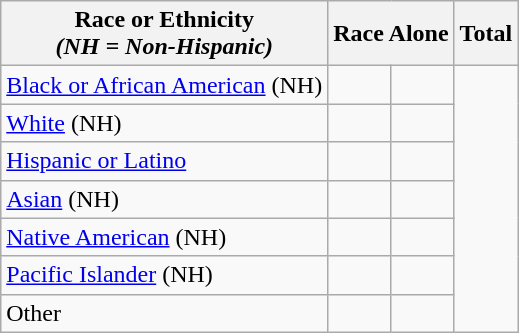<table class="wikitable sortable collapsible"; text-align:right; font-size:80%;>
<tr>
<th>Race or Ethnicity<br> <em>(NH = Non-Hispanic)</em></th>
<th colspan="2" data-sort-type=number>Race Alone</th>
<th colspan="2" data-sort-type=number>Total</th>
</tr>
<tr>
<td><a href='#'>Black or African American</a> (NH)</td>
<td aline=right></td>
<td aline=right></td>
</tr>
<tr>
<td><a href='#'>White</a> (NH)</td>
<td aline=right></td>
<td aline=right></td>
</tr>
<tr>
<td><a href='#'>Hispanic or Latino</a></td>
<td aline=right></td>
<td aline=right></td>
</tr>
<tr>
<td><a href='#'>Asian</a> (NH)</td>
<td aline=right></td>
<td aline=right></td>
</tr>
<tr>
<td><a href='#'>Native American</a> (NH)</td>
<td aline=right></td>
<td aline=right></td>
</tr>
<tr>
<td><a href='#'>Pacific Islander</a> (NH)</td>
<td aline=right></td>
<td aline=right></td>
</tr>
<tr>
<td>Other</td>
<td aline=right></td>
<td aline=right></td>
</tr>
</table>
